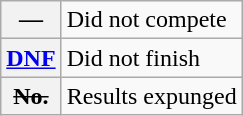<table class="wikitable">
<tr>
<th scope="row">—</th>
<td>Did not compete</td>
</tr>
<tr>
<th scope="row"><a href='#'>DNF</a></th>
<td>Did not finish</td>
</tr>
<tr>
<th scope="row"><del>No.</del></th>
<td>Results expunged</td>
</tr>
</table>
